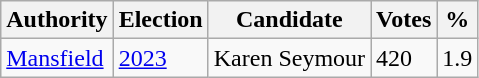<table class="wikitable">
<tr>
<th>Authority</th>
<th>Election</th>
<th>Candidate</th>
<th>Votes</th>
<th>%</th>
</tr>
<tr>
<td><a href='#'>Mansfield</a></td>
<td><a href='#'>2023</a></td>
<td>Karen Seymour</td>
<td>420</td>
<td>1.9</td>
</tr>
</table>
